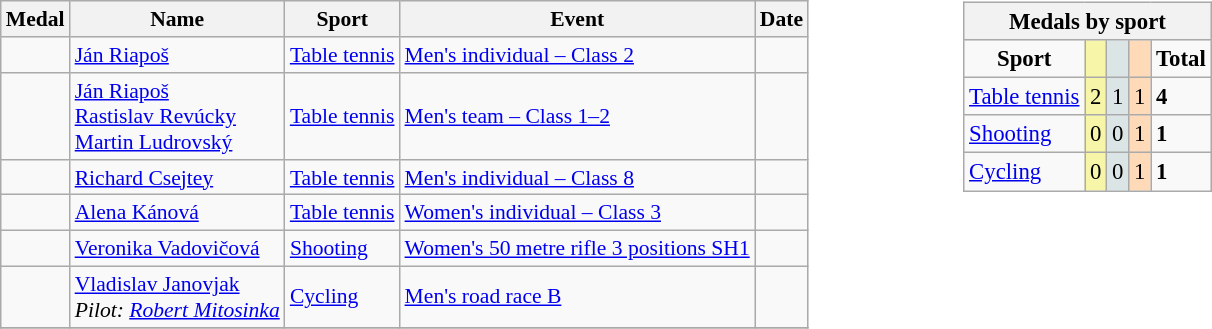<table cellspacing="0" cellpadding="0">
<tr>
<td align="left" valign="top"><br><table class="wikitable sortable" style="font-size: 90%;">
<tr>
<th>Medal</th>
<th>Name</th>
<th>Sport</th>
<th>Event</th>
<th>Date</th>
</tr>
<tr>
<td></td>
<td><a href='#'>Ján Riapoš</a></td>
<td><a href='#'>Table tennis</a></td>
<td><a href='#'>Men's individual – Class 2</a></td>
<td></td>
</tr>
<tr>
<td></td>
<td><a href='#'>Ján Riapoš</a><br><a href='#'>Rastislav Revúcky</a><br><a href='#'>Martin Ludrovský</a></td>
<td><a href='#'>Table tennis</a></td>
<td><a href='#'>Men's team – Class 1–2</a></td>
<td></td>
</tr>
<tr>
<td></td>
<td><a href='#'>Richard Csejtey</a></td>
<td><a href='#'>Table tennis</a></td>
<td><a href='#'>Men's individual – Class 8</a></td>
<td></td>
</tr>
<tr>
<td></td>
<td><a href='#'>Alena Kánová</a></td>
<td><a href='#'>Table tennis</a></td>
<td><a href='#'>Women's individual – Class 3</a></td>
<td></td>
</tr>
<tr>
<td></td>
<td><a href='#'>Veronika Vadovičová</a></td>
<td><a href='#'>Shooting</a></td>
<td><a href='#'>Women's 50 metre rifle 3 positions SH1</a></td>
<td></td>
</tr>
<tr>
<td></td>
<td><a href='#'>Vladislav Janovjak</a><br><em>Pilot: <a href='#'>Robert Mitosinka</a></em></td>
<td><a href='#'>Cycling</a></td>
<td><a href='#'>Men's road race B</a></td>
<td></td>
</tr>
<tr>
</tr>
</table>
</td>
<td width="22%" align="left" valign="top"><br><table class="wikitable" style="font-size:95%">
<tr style="background:#efefef;">
<th colspan=5><strong>Medals by sport</strong></th>
</tr>
<tr style="text-align:center;">
<td><strong>Sport</strong></td>
<td bgcolor=#f7f6a8></td>
<td bgcolor=#dce5e5></td>
<td bgcolor=#ffdab9></td>
<td><strong>Total</strong></td>
</tr>
<tr>
<td><a href='#'>Table tennis</a></td>
<td style="background:#F7F6A8;">2</td>
<td style="background:#DCE5E5;">1</td>
<td style="background:#FFDAB9;">1</td>
<td><strong>4</strong></td>
</tr>
<tr>
<td><a href='#'>Shooting</a></td>
<td style="background:#F7F6A8;">0</td>
<td style="background:#DCE5E5;">0</td>
<td style="background:#FFDAB9;">1</td>
<td><strong>1</strong></td>
</tr>
<tr>
<td><a href='#'>Cycling</a></td>
<td style="background:#F7F6A8;">0</td>
<td style="background:#DCE5E5;">0</td>
<td style="background:#FFDAB9;">1</td>
<td><strong>1</strong></td>
</tr>
</table>
</td>
</tr>
</table>
